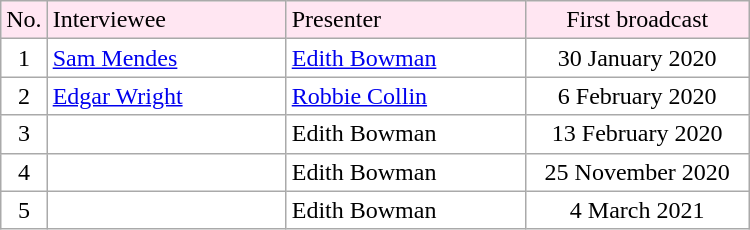<table class="wikitable plainrowheaders" style="width:500px; margin-left:0; background: #fff;">
<tr>
<td style="background: #ffe6f2; text-align: center; width:6%;">No.</td>
<td style="background: #ffe6f2; width:32%;">Interviewee</td>
<td style="background: #ffe6f2; width:32%;">Presenter</td>
<td style="background: #ffe6f2; text-align: center; width:30%;">First broadcast</td>
</tr>
<tr>
<td style="text-align: center;">1</td>
<td><a href='#'>Sam Mendes</a></td>
<td><a href='#'>Edith Bowman</a></td>
<td style="text-align: center;">30 January 2020</td>
</tr>
<tr>
<td style="text-align: center;">2</td>
<td><a href='#'>Edgar Wright</a></td>
<td><a href='#'>Robbie Collin</a></td>
<td style="text-align: center;">6 February 2020</td>
</tr>
<tr>
<td style="text-align: center;">3</td>
<td><a href='#'></a></td>
<td>Edith Bowman</td>
<td style="text-align: center;">13 February 2020</td>
</tr>
<tr>
<td style="text-align: center;">4</td>
<td><a href='#'></a></td>
<td>Edith Bowman</td>
<td style="text-align: center;">25 November 2020</td>
</tr>
<tr>
<td style="text-align: center;">5</td>
<td><a href='#'></a></td>
<td>Edith Bowman</td>
<td style="text-align: center;">4 March 2021</td>
</tr>
</table>
